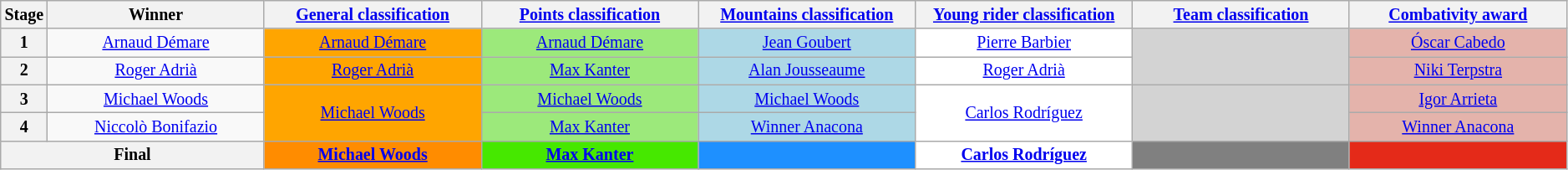<table class="wikitable" style="text-align: center; font-size: smaller;">
<tr>
<th style="width:2%;">Stage</th>
<th style="width:14%;">Winner</th>
<th style="width:14%;"><a href='#'>General classification</a><br></th>
<th style="width:14%;"><a href='#'>Points classification</a><br></th>
<th style="width:14%;"><a href='#'>Mountains classification</a><br></th>
<th style="width:14%;"><a href='#'>Young rider classification</a><br></th>
<th style="width:14%;"><a href='#'>Team classification</a></th>
<th style="width:14%;"><a href='#'>Combativity award</a></th>
</tr>
<tr>
<th>1</th>
<td><a href='#'>Arnaud Démare</a></td>
<td style="background:#FFA500;"><a href='#'>Arnaud Démare</a></td>
<td style="background:#9CE97B;"><a href='#'>Arnaud Démare</a></td>
<td style="background:lightblue;"><a href='#'>Jean Goubert</a></td>
<td style="background:white;"><a href='#'>Pierre Barbier</a></td>
<td style="background:lightgrey;" rowspan="2"></td>
<td style="background:#E4B3AB;"><a href='#'>Óscar Cabedo</a></td>
</tr>
<tr>
<th>2</th>
<td><a href='#'>Roger Adrià</a></td>
<td style="background:#FFA500;"><a href='#'>Roger Adrià</a></td>
<td style="background:#9CE97B;"><a href='#'>Max Kanter</a></td>
<td style="background:lightblue;"><a href='#'>Alan Jousseaume</a></td>
<td style="background:white;"><a href='#'>Roger Adrià</a></td>
<td style="background:#E4B3AB;"><a href='#'>Niki Terpstra</a></td>
</tr>
<tr>
<th>3</th>
<td><a href='#'>Michael Woods</a></td>
<td style="background:#FFA500;" rowspan="2"><a href='#'>Michael Woods</a></td>
<td style="background:#9CE97B;"><a href='#'>Michael Woods</a></td>
<td style="background:lightblue;"><a href='#'>Michael Woods</a></td>
<td style="background:white;" rowspan="2"><a href='#'>Carlos Rodríguez</a></td>
<td style="background:lightgrey;" rowspan="2"></td>
<td style="background:#E4B3AB;"><a href='#'>Igor Arrieta</a></td>
</tr>
<tr>
<th>4</th>
<td><a href='#'>Niccolò Bonifazio</a></td>
<td style="background:#9CE97B;"><a href='#'>Max Kanter</a></td>
<td style="background:lightblue;"><a href='#'>Winner Anacona</a></td>
<td style="background:#E4B3AB;"><a href='#'>Winner Anacona</a></td>
</tr>
<tr>
<th colspan="2">Final</th>
<th style="background:#FF8C00;"><a href='#'>Michael Woods</a></th>
<th style="background:#46E800;"><a href='#'>Max Kanter</a></th>
<th style="background:dodgerblue;"></th>
<th style="background:white"><a href='#'>Carlos Rodríguez</a></th>
<th style="background:grey;"></th>
<th style="background:#E42A19;"></th>
</tr>
</table>
